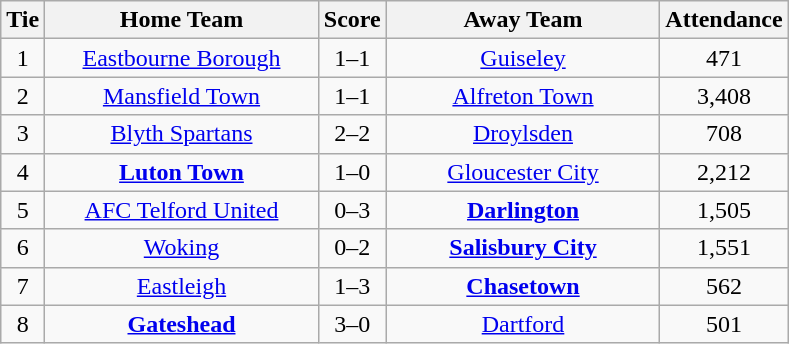<table class="wikitable" style="text-align:center;">
<tr>
<th width=20>Tie</th>
<th width=175>Home Team</th>
<th width=20>Score</th>
<th width=175>Away Team</th>
<th width=20>Attendance</th>
</tr>
<tr>
<td>1</td>
<td><a href='#'>Eastbourne Borough</a></td>
<td>1–1</td>
<td><a href='#'>Guiseley</a></td>
<td>471</td>
</tr>
<tr>
<td>2</td>
<td><a href='#'>Mansfield Town</a></td>
<td>1–1</td>
<td><a href='#'>Alfreton Town</a></td>
<td>3,408</td>
</tr>
<tr>
<td>3</td>
<td><a href='#'>Blyth Spartans</a></td>
<td>2–2</td>
<td><a href='#'>Droylsden</a></td>
<td>708</td>
</tr>
<tr>
<td>4</td>
<td><strong><a href='#'>Luton Town</a></strong></td>
<td>1–0</td>
<td><a href='#'>Gloucester City</a></td>
<td>2,212</td>
</tr>
<tr>
<td>5</td>
<td><a href='#'>AFC Telford United</a></td>
<td>0–3</td>
<td><strong><a href='#'>Darlington</a></strong></td>
<td>1,505</td>
</tr>
<tr>
<td>6</td>
<td><a href='#'>Woking</a></td>
<td>0–2</td>
<td><strong><a href='#'>Salisbury City</a></strong></td>
<td>1,551</td>
</tr>
<tr>
<td>7</td>
<td><a href='#'>Eastleigh</a></td>
<td>1–3</td>
<td><strong><a href='#'>Chasetown</a></strong></td>
<td>562</td>
</tr>
<tr>
<td>8</td>
<td><strong><a href='#'>Gateshead</a></strong></td>
<td>3–0</td>
<td><a href='#'>Dartford</a></td>
<td>501</td>
</tr>
</table>
